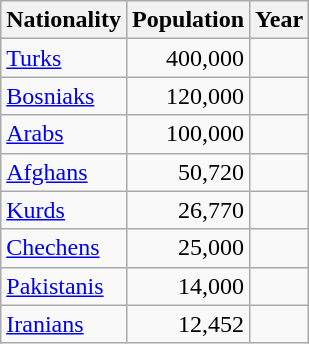<table class="sortable wikitable">
<tr>
<th>Nationality</th>
<th>Population</th>
<th>Year</th>
</tr>
<tr>
<td><a href='#'>Turks</a></td>
<td align="right">400,000</td>
<td></td>
</tr>
<tr>
<td><a href='#'>Bosniaks</a></td>
<td align="right">120,000</td>
<td></td>
</tr>
<tr>
<td><a href='#'>Arabs</a></td>
<td align="right">100,000</td>
<td></td>
</tr>
<tr>
<td><a href='#'>Afghans</a></td>
<td align="right">50,720</td>
<td></td>
</tr>
<tr>
<td><a href='#'>Kurds</a></td>
<td align="right">26,770</td>
<td></td>
</tr>
<tr>
<td><a href='#'>Chechens</a></td>
<td align="right">25,000</td>
<td></td>
</tr>
<tr>
<td><a href='#'>Pakistanis</a></td>
<td align="right">14,000</td>
<td></td>
</tr>
<tr>
<td><a href='#'>Iranians</a></td>
<td align="right">12,452</td>
<td></td>
</tr>
</table>
